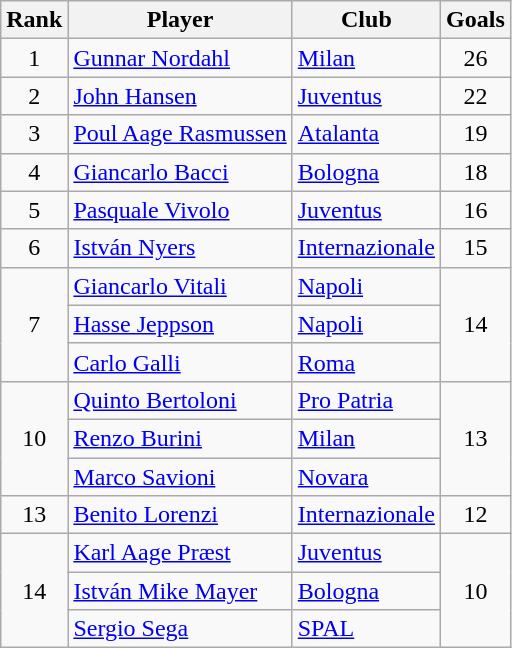<table class="wikitable" style="text-align:center">
<tr>
<th>Rank</th>
<th>Player</th>
<th>Club</th>
<th>Goals</th>
</tr>
<tr>
<td>1</td>
<td align="left"> <a href='#'>Gunnar Nordahl</a></td>
<td align="left"><a href='#'>Milan</a></td>
<td>26</td>
</tr>
<tr>
<td>2</td>
<td align="left"> <a href='#'>John Hansen</a></td>
<td align="left"><a href='#'>Juventus</a></td>
<td>22</td>
</tr>
<tr>
<td>3</td>
<td align="left"> <a href='#'>Poul Aage Rasmussen</a></td>
<td align="left"><a href='#'>Atalanta</a></td>
<td>19</td>
</tr>
<tr>
<td>4</td>
<td align="left"> <a href='#'>Giancarlo Bacci</a></td>
<td align="left"><a href='#'>Bologna</a></td>
<td>18</td>
</tr>
<tr>
<td>5</td>
<td align="left"> <a href='#'>Pasquale Vivolo</a></td>
<td align="left"><a href='#'>Juventus</a></td>
<td>16</td>
</tr>
<tr>
<td>6</td>
<td align="left"> <a href='#'>István Nyers</a></td>
<td align="left"><a href='#'>Internazionale</a></td>
<td>15</td>
</tr>
<tr>
<td rowspan="3">7</td>
<td align="left"> <a href='#'>Giancarlo Vitali</a></td>
<td align="left"><a href='#'>Napoli</a></td>
<td rowspan="3">14</td>
</tr>
<tr>
<td align="left"> <a href='#'>Hasse Jeppson</a></td>
<td align="left"><a href='#'>Napoli</a></td>
</tr>
<tr>
<td align="left"> <a href='#'>Carlo Galli</a></td>
<td align="left"><a href='#'>Roma</a></td>
</tr>
<tr>
<td rowspan="3">10</td>
<td align="left"> <a href='#'>Quinto Bertoloni</a></td>
<td align="left"><a href='#'>Pro Patria</a></td>
<td rowspan="3">13</td>
</tr>
<tr>
<td align="left"> <a href='#'>Renzo Burini</a></td>
<td align="left"><a href='#'>Milan</a></td>
</tr>
<tr>
<td align="left"> <a href='#'>Marco Savioni</a></td>
<td align="left"><a href='#'>Novara</a></td>
</tr>
<tr>
<td>13</td>
<td align="left"> <a href='#'>Benito Lorenzi</a></td>
<td align="left"><a href='#'>Internazionale</a></td>
<td>12</td>
</tr>
<tr>
<td rowspan="3">14</td>
<td align="left"> <a href='#'>Karl Aage Præst</a></td>
<td align="left"><a href='#'>Juventus</a></td>
<td rowspan="3">10</td>
</tr>
<tr>
<td align="left"> <a href='#'>István Mike Mayer</a></td>
<td align="left"><a href='#'>Bologna</a></td>
</tr>
<tr>
<td align="left"> <a href='#'>Sergio Sega</a></td>
<td align="left"><a href='#'>SPAL</a></td>
</tr>
</table>
